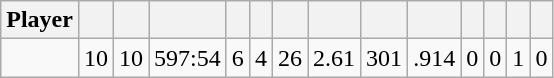<table class="wikitable sortable" style="text-align:center;">
<tr>
<th>Player</th>
<th></th>
<th></th>
<th></th>
<th></th>
<th></th>
<th></th>
<th></th>
<th></th>
<th></th>
<th></th>
<th></th>
<th></th>
<th></th>
</tr>
<tr>
<td></td>
<td>10</td>
<td>10</td>
<td>597:54</td>
<td>6</td>
<td>4</td>
<td>26</td>
<td>2.61</td>
<td>301</td>
<td>.914</td>
<td>0</td>
<td>0</td>
<td>1</td>
<td>0</td>
</tr>
</table>
